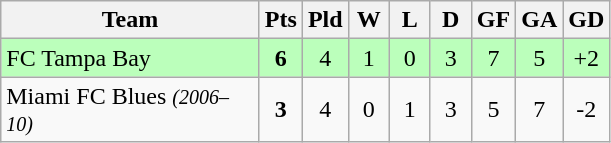<table class="wikitable" style="text-align: center;">
<tr>
<th style="width:165px;">Team</th>
<th width="20">Pts</th>
<th width="20">Pld</th>
<th width="20">W</th>
<th width="20">L</th>
<th width="20">D</th>
<th width="20">GF</th>
<th width="20">GA</th>
<th width="20">GD</th>
</tr>
<tr style="background:#bfb;">
<td style="text-align:left;">FC Tampa Bay</td>
<td><strong>6</strong></td>
<td>4</td>
<td>1</td>
<td>0</td>
<td>3</td>
<td>7</td>
<td>5</td>
<td>+2</td>
</tr>
<tr>
<td style="text-align:left;">Miami FC Blues <small><em>(2006–10)</em></small></td>
<td><strong>3</strong></td>
<td>4</td>
<td>0</td>
<td>1</td>
<td>3</td>
<td>5</td>
<td>7</td>
<td>-2</td>
</tr>
</table>
